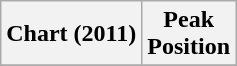<table class="wikitable sortable">
<tr>
<th>Chart (2011)</th>
<th>Peak<br>Position</th>
</tr>
<tr>
</tr>
</table>
